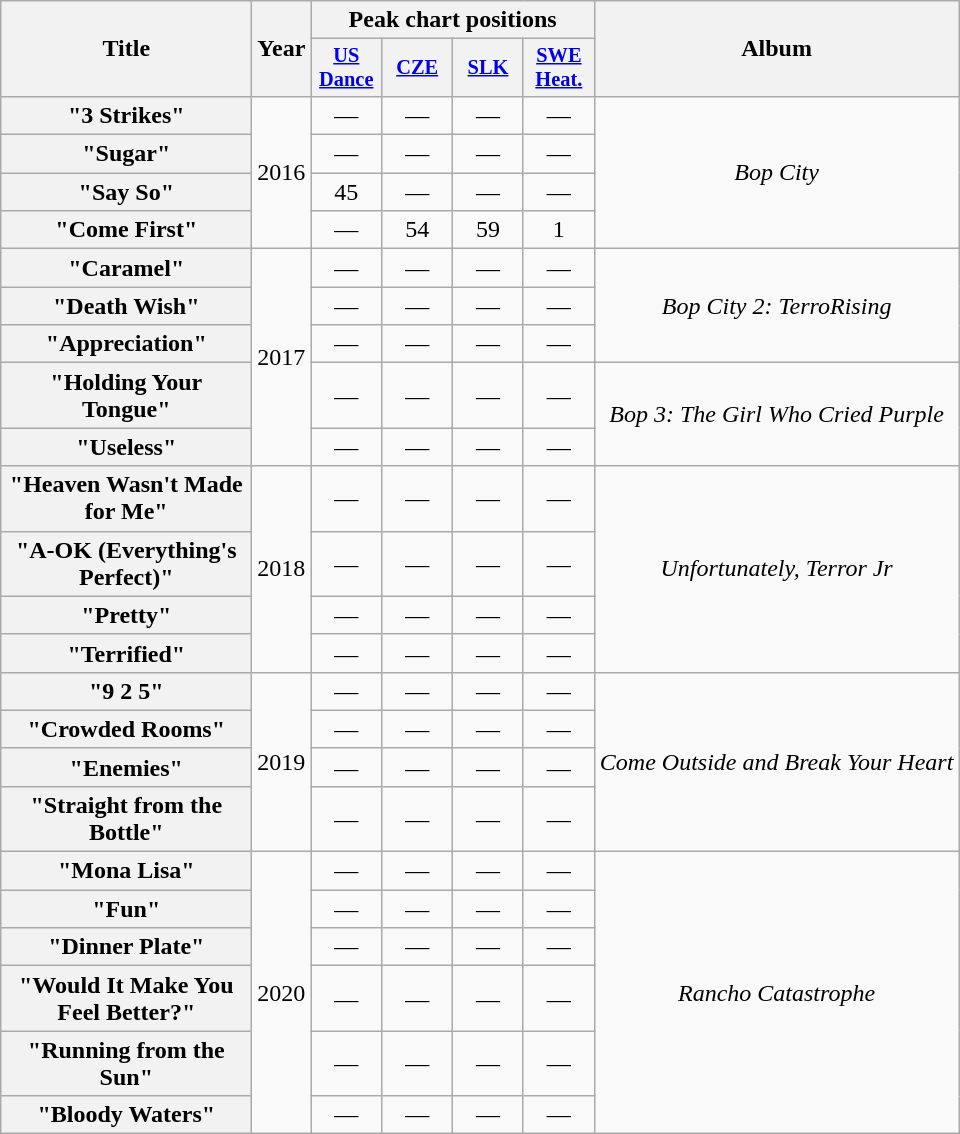<table class="wikitable plainrowheaders" style="text-align:center;">
<tr>
<th scope="col" style="width:10em;" rowspan="2">Title</th>
<th scope="col" style="width:1em;" rowspan="2">Year</th>
<th scope="col" colspan="4">Peak chart positions</th>
<th scope="col" rowspan="2">Album</th>
</tr>
<tr>
<th scope="col" style="width:3em;font-size:85%;"><a href='#'>US<br>Dance</a><br></th>
<th scope="col" style="width:3em;font-size:85%;"><a href='#'>CZE</a><br></th>
<th scope="col" style="width:3em;font-size:85%;"><a href='#'>SLK</a><br></th>
<th scope="col" style="width:3em;font-size:85%;"><a href='#'>SWE<br>Heat.</a><br></th>
</tr>
<tr>
<th scope="row">"3 Strikes"</th>
<td rowspan="4">2016</td>
<td>—</td>
<td>—</td>
<td>—</td>
<td>—</td>
<td rowspan="4"><em>Bop City</em></td>
</tr>
<tr>
<th scope="row">"Sugar"</th>
<td>—</td>
<td>—</td>
<td>—</td>
<td>—</td>
</tr>
<tr>
<th scope="row">"Say So"</th>
<td>45</td>
<td>—</td>
<td>—</td>
<td>—</td>
</tr>
<tr>
<th scope="row">"Come First"</th>
<td>—</td>
<td>54</td>
<td>59</td>
<td>1</td>
</tr>
<tr>
<th scope="row">"Caramel"</th>
<td rowspan="5">2017</td>
<td>—</td>
<td>—</td>
<td>—</td>
<td>—</td>
<td rowspan="3"><em>Bop City 2: TerroRising</em></td>
</tr>
<tr>
<th scope="row">"Death Wish"</th>
<td>—</td>
<td>—</td>
<td>—</td>
<td>—</td>
</tr>
<tr>
<th scope="row">"Appreciation"</th>
<td>—</td>
<td>—</td>
<td>—</td>
<td>—</td>
</tr>
<tr>
<th scope="row">"Holding Your Tongue"</th>
<td>—</td>
<td>—</td>
<td>—</td>
<td>—</td>
<td rowspan="2"><em>Bop 3: The Girl Who Cried Purple</em></td>
</tr>
<tr>
<th scope="row">"Useless"</th>
<td>—</td>
<td>—</td>
<td>—</td>
<td>—</td>
</tr>
<tr>
<th scope="row">"Heaven Wasn't Made for Me"</th>
<td rowspan="4">2018</td>
<td>—</td>
<td>—</td>
<td>—</td>
<td>—</td>
<td rowspan="4"><em>Unfortunately, Terror Jr</em></td>
</tr>
<tr>
<th scope="row">"A-OK (Everything's Perfect)"</th>
<td>—</td>
<td>—</td>
<td>—</td>
<td>—</td>
</tr>
<tr>
<th scope="row">"Pretty"</th>
<td>—</td>
<td>—</td>
<td>—</td>
<td>—</td>
</tr>
<tr>
<th scope="row">"Terrified"</th>
<td>—</td>
<td>—</td>
<td>—</td>
<td>—</td>
</tr>
<tr>
<th scope="row">"9 2 5"</th>
<td rowspan="4">2019</td>
<td>—</td>
<td>—</td>
<td>—</td>
<td>—</td>
<td rowspan="4"><em>Come Outside and Break Your Heart</em></td>
</tr>
<tr>
<th scope="row">"Crowded Rooms"</th>
<td>—</td>
<td>—</td>
<td>—</td>
<td>—</td>
</tr>
<tr>
<th scope="row">"Enemies"</th>
<td>—</td>
<td>—</td>
<td>—</td>
<td>—</td>
</tr>
<tr>
<th scope="row">"Straight from the Bottle"</th>
<td>—</td>
<td>—</td>
<td>—</td>
<td>—</td>
</tr>
<tr>
<th scope="row">"Mona Lisa"</th>
<td rowspan="6">2020</td>
<td>—</td>
<td>—</td>
<td>—</td>
<td>—</td>
<td rowspan="6"><em>Rancho Catastrophe</em></td>
</tr>
<tr>
<th scope="row">"Fun"</th>
<td>—</td>
<td>—</td>
<td>—</td>
<td>—</td>
</tr>
<tr>
<th scope="row">"Dinner Plate"</th>
<td>—</td>
<td>—</td>
<td>—</td>
<td>—</td>
</tr>
<tr>
<th scope="row">"Would It Make You Feel Better?"</th>
<td>—</td>
<td>—</td>
<td>—</td>
<td>—</td>
</tr>
<tr>
<th scope="row">"Running from the Sun"</th>
<td>—</td>
<td>—</td>
<td>—</td>
<td>—</td>
</tr>
<tr>
<th scope="row">"Bloody Waters"</th>
<td>—</td>
<td>—</td>
<td>—</td>
<td>—</td>
</tr>
</table>
